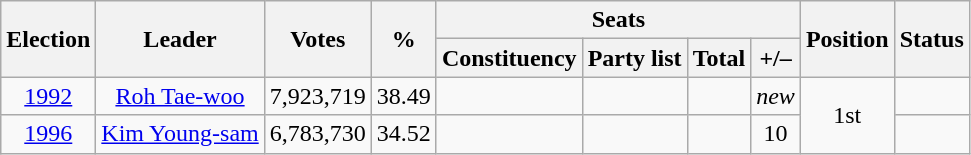<table class="wikitable" style="text-align:center">
<tr>
<th rowspan="2">Election</th>
<th rowspan="2">Leader</th>
<th rowspan="2">Votes</th>
<th rowspan="2">%</th>
<th colspan="4">Seats</th>
<th rowspan="2">Position</th>
<th rowspan="2">Status</th>
</tr>
<tr>
<th>Constituency</th>
<th>Party list</th>
<th>Total</th>
<th>+/–</th>
</tr>
<tr>
<td><a href='#'>1992</a></td>
<td><a href='#'>Roh Tae-woo</a></td>
<td>7,923,719</td>
<td>38.49</td>
<td></td>
<td></td>
<td></td>
<td><em>new</em></td>
<td rowspan="2">1st</td>
<td></td>
</tr>
<tr>
<td><a href='#'>1996</a></td>
<td><a href='#'>Kim Young-sam</a></td>
<td>6,783,730</td>
<td>34.52</td>
<td></td>
<td></td>
<td></td>
<td> 10</td>
<td></td>
</tr>
</table>
